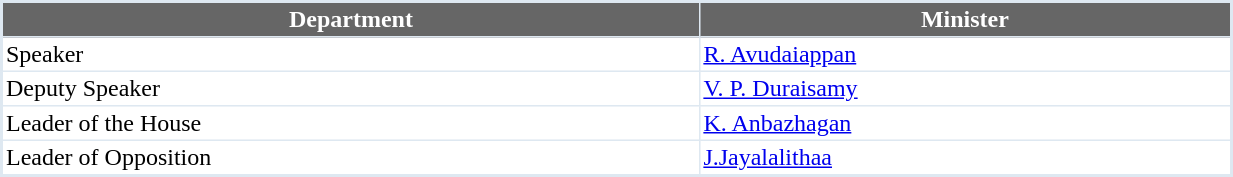<table width="65%" cellpadding="2" cellspacing="0" border="1" style="border-collapse: collapse; border: 2px #DEE8F1 solid; font-size: x-big; font-family: verdana">
<tr>
<th style="background-color:#666666; color:white">Department</th>
<th style="background-color:#666666; color:white">Minister</th>
</tr>
<tr --->
<td>Speaker</td>
<td><a href='#'>R. Avudaiappan</a></td>
</tr>
<tr --->
<td>Deputy Speaker</td>
<td><a href='#'>V. P. Duraisamy</a></td>
</tr>
<tr --->
<td>Leader of the House</td>
<td><a href='#'>K. Anbazhagan</a></td>
</tr>
<tr --->
<td>Leader of Opposition</td>
<td><a href='#'>J.Jayalalithaa</a></td>
</tr>
</table>
